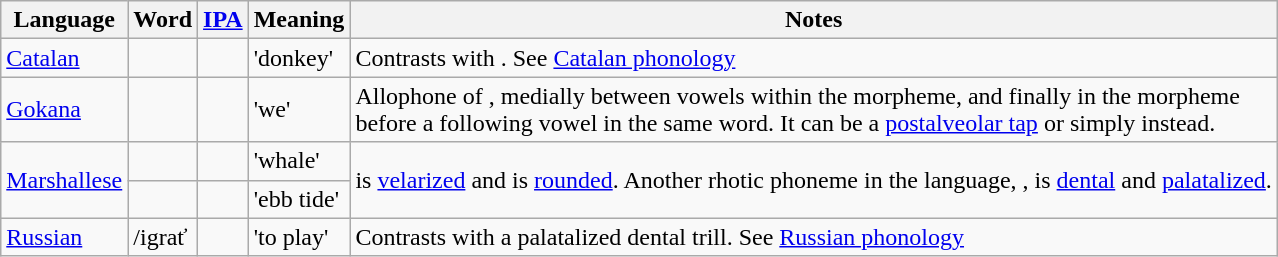<table class="wikitable">
<tr>
<th colspan="2">Language</th>
<th>Word</th>
<th><a href='#'>IPA</a></th>
<th>Meaning</th>
<th>Notes</th>
</tr>
<tr>
<td colspan="2"><a href='#'>Catalan</a></td>
<td></td>
<td></td>
<td>'donkey'</td>
<td>Contrasts with . See <a href='#'>Catalan phonology</a></td>
</tr>
<tr>
<td colspan="2"><a href='#'>Gokana</a></td>
<td></td>
<td></td>
<td>'we'</td>
<td>Allophone of , medially between vowels within the morpheme, and finally in the morpheme<br>before a following vowel in the same word. It can be a <a href='#'>postalveolar tap</a> or simply  instead.</td>
</tr>
<tr>
<td colspan="2" rowspan="2"><a href='#'>Marshallese</a></td>
<td></td>
<td></td>
<td>'whale'</td>
<td rowspan="2"> is <a href='#'>velarized</a> and  is <a href='#'>rounded</a>. Another rhotic phoneme in the language, , is <a href='#'>dental</a> and <a href='#'>palatalized</a>.</td>
</tr>
<tr>
<td></td>
<td></td>
<td>'ebb tide'</td>
</tr>
<tr>
<td colspan="2"><a href='#'>Russian</a></td>
<td>/igrať</td>
<td></td>
<td>'to play'</td>
<td>Contrasts with a palatalized dental trill. See <a href='#'>Russian phonology</a></td>
</tr>
</table>
